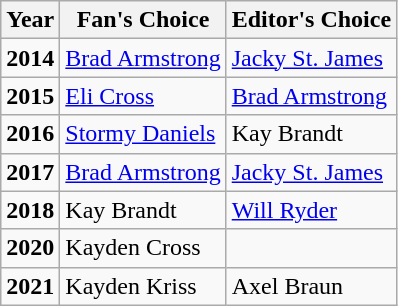<table class="wikitable">
<tr>
<th>Year</th>
<th>Fan's Choice</th>
<th>Editor's Choice</th>
</tr>
<tr>
<td><strong>2014</strong></td>
<td><a href='#'>Brad Armstrong</a></td>
<td><a href='#'>Jacky St. James</a></td>
</tr>
<tr>
<td><strong>2015</strong></td>
<td><a href='#'>Eli Cross</a></td>
<td><a href='#'>Brad Armstrong</a></td>
</tr>
<tr>
<td><strong>2016</strong></td>
<td><a href='#'>Stormy Daniels</a></td>
<td>Kay Brandt</td>
</tr>
<tr>
<td><strong>2017</strong></td>
<td><a href='#'>Brad Armstrong</a></td>
<td><a href='#'>Jacky St. James</a></td>
</tr>
<tr>
<td><strong>2018</strong></td>
<td>Kay Brandt</td>
<td><a href='#'>Will Ryder</a></td>
</tr>
<tr>
<td><strong>2020</strong></td>
<td>Kayden Cross</td>
<td></td>
</tr>
<tr>
<td><strong>2021</strong></td>
<td>Kayden Kriss</td>
<td>Axel Braun</td>
</tr>
</table>
